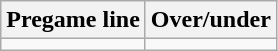<table class="wikitable">
<tr align="center">
<th style=>Pregame line</th>
<th style=>Over/under</th>
</tr>
<tr align="center">
<td></td>
<td></td>
</tr>
</table>
